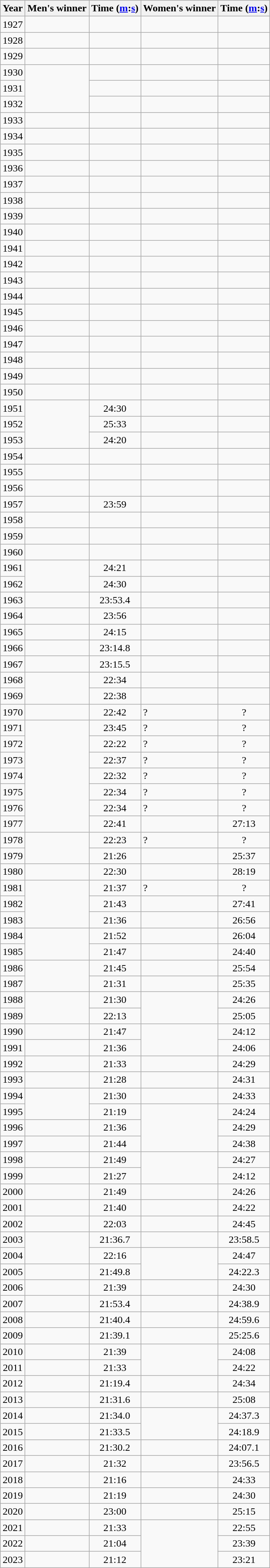<table class="wikitable sortable" style="text-align:center">
<tr>
<th>Year</th>
<th class="unsortable">Men's winner</th>
<th>Time (<a href='#'>m</a>:<a href='#'>s</a>)</th>
<th class="unsortable">Women's winner</th>
<th>Time (<a href='#'>m</a>:<a href='#'>s</a>)</th>
</tr>
<tr>
<td>1927</td>
<td align="left"></td>
<td></td>
<td></td>
<td></td>
</tr>
<tr>
<td>1928</td>
<td></td>
<td></td>
<td></td>
<td></td>
</tr>
<tr>
<td>1929</td>
<td></td>
<td></td>
<td></td>
<td></td>
</tr>
<tr>
<td>1930</td>
<td rowspan="3" align="left"></td>
<td></td>
<td></td>
<td></td>
</tr>
<tr>
<td>1931</td>
<td></td>
<td></td>
<td></td>
</tr>
<tr>
<td>1932</td>
<td></td>
<td></td>
<td></td>
</tr>
<tr>
<td>1933</td>
<td></td>
<td></td>
<td></td>
<td></td>
</tr>
<tr>
<td>1934</td>
<td></td>
<td></td>
<td></td>
<td></td>
</tr>
<tr>
<td>1935</td>
<td></td>
<td></td>
<td></td>
<td></td>
</tr>
<tr>
<td>1936</td>
<td></td>
<td></td>
<td></td>
<td></td>
</tr>
<tr>
<td>1937</td>
<td></td>
<td></td>
<td></td>
<td></td>
</tr>
<tr>
<td>1938</td>
<td></td>
<td></td>
<td></td>
<td></td>
</tr>
<tr>
<td>1939</td>
<td></td>
<td></td>
<td></td>
<td></td>
</tr>
<tr>
<td>1940</td>
<td></td>
<td></td>
<td></td>
<td></td>
</tr>
<tr>
<td>1941</td>
<td></td>
<td></td>
<td></td>
<td></td>
</tr>
<tr>
<td>1942</td>
<td></td>
<td></td>
<td></td>
<td></td>
</tr>
<tr>
<td>1943</td>
<td></td>
<td></td>
<td></td>
<td></td>
</tr>
<tr>
<td>1944</td>
<td></td>
<td></td>
<td></td>
<td></td>
</tr>
<tr>
<td>1945</td>
<td></td>
<td></td>
<td></td>
<td></td>
</tr>
<tr>
<td>1946</td>
<td></td>
<td></td>
<td></td>
<td></td>
</tr>
<tr>
<td>1947</td>
<td align="left"></td>
<td></td>
<td></td>
<td></td>
</tr>
<tr>
<td>1948</td>
<td></td>
<td></td>
<td></td>
<td></td>
</tr>
<tr>
<td>1949</td>
<td></td>
<td></td>
<td></td>
<td></td>
</tr>
<tr>
<td>1950</td>
<td></td>
<td></td>
<td></td>
<td></td>
</tr>
<tr>
<td>1951</td>
<td rowspan="3" align="left"></td>
<td>24:30</td>
<td></td>
<td></td>
</tr>
<tr>
<td>1952</td>
<td>25:33</td>
<td></td>
<td></td>
</tr>
<tr>
<td>1953</td>
<td>24:20</td>
<td></td>
<td></td>
</tr>
<tr>
<td>1954</td>
<td></td>
<td></td>
<td></td>
<td></td>
</tr>
<tr>
<td>1955</td>
<td></td>
<td></td>
<td></td>
<td></td>
</tr>
<tr>
<td>1956</td>
<td></td>
<td></td>
<td></td>
<td></td>
</tr>
<tr>
<td>1957</td>
<td align="left"></td>
<td>23:59</td>
<td></td>
<td></td>
</tr>
<tr>
<td>1958</td>
<td></td>
<td></td>
<td></td>
<td></td>
</tr>
<tr>
<td>1959</td>
<td align="left"></td>
<td></td>
<td></td>
<td></td>
</tr>
<tr>
<td>1960</td>
<td></td>
<td></td>
<td></td>
<td></td>
</tr>
<tr>
<td>1961</td>
<td rowspan="2" align="left"></td>
<td>24:21</td>
<td></td>
<td></td>
</tr>
<tr>
<td>1962</td>
<td>24:30</td>
<td></td>
<td></td>
</tr>
<tr>
<td>1963</td>
<td align="left"></td>
<td>23:53.4</td>
<td></td>
<td></td>
</tr>
<tr>
<td>1964</td>
<td align="left"></td>
<td>23:56</td>
<td></td>
<td></td>
</tr>
<tr>
<td>1965</td>
<td align="left"></td>
<td>24:15</td>
<td></td>
<td></td>
</tr>
<tr>
<td>1966</td>
<td align="left"></td>
<td>23:14.8</td>
<td></td>
<td></td>
</tr>
<tr>
<td>1967</td>
<td align="left"></td>
<td>23:15.5</td>
<td></td>
<td></td>
</tr>
<tr>
<td>1968</td>
<td rowspan="2" align="left"></td>
<td>22:34</td>
<td></td>
<td></td>
</tr>
<tr>
<td>1969</td>
<td>22:38</td>
<td></td>
<td></td>
</tr>
<tr>
<td>1970</td>
<td align="left"></td>
<td>22:42</td>
<td align="left">?</td>
<td>?</td>
</tr>
<tr>
<td>1971</td>
<td rowspan="7" align="left"></td>
<td>23:45</td>
<td align="left">?</td>
<td>?</td>
</tr>
<tr>
<td>1972</td>
<td>22:22</td>
<td align="left">?</td>
<td>?</td>
</tr>
<tr>
<td>1973</td>
<td>22:37</td>
<td align="left">?</td>
<td>?</td>
</tr>
<tr>
<td>1974</td>
<td>22:32</td>
<td align="left">?</td>
<td>?</td>
</tr>
<tr>
<td>1975</td>
<td>22:34</td>
<td align="left">?</td>
<td>?</td>
</tr>
<tr>
<td>1976</td>
<td>22:34</td>
<td align="left">?</td>
<td>?</td>
</tr>
<tr>
<td>1977</td>
<td>22:41</td>
<td align="left"></td>
<td>27:13</td>
</tr>
<tr>
<td>1978</td>
<td rowspan="2" align="left"></td>
<td>22:23</td>
<td align="left">?</td>
<td>?</td>
</tr>
<tr>
<td>1979</td>
<td>21:26</td>
<td align="left"></td>
<td>25:37</td>
</tr>
<tr>
<td>1980</td>
<td align="left"></td>
<td>22:30</td>
<td align="left"></td>
<td>28:19</td>
</tr>
<tr>
<td>1981</td>
<td rowspan="3" align="left"></td>
<td>21:37</td>
<td align="left">?</td>
<td>?</td>
</tr>
<tr>
<td>1982</td>
<td>21:43</td>
<td align="left"></td>
<td>27:41</td>
</tr>
<tr>
<td>1983</td>
<td>21:36</td>
<td align="left"></td>
<td>26:56</td>
</tr>
<tr>
<td>1984</td>
<td rowspan="2" align="left"></td>
<td>21:52</td>
<td align="left"></td>
<td>26:04</td>
</tr>
<tr>
<td>1985</td>
<td>21:47</td>
<td align="left"></td>
<td>24:40</td>
</tr>
<tr>
<td>1986</td>
<td rowspan="2" align="left"></td>
<td>21:45</td>
<td align="left"></td>
<td>25:54</td>
</tr>
<tr>
<td>1987</td>
<td>21:31</td>
<td align="left"></td>
<td>25:35</td>
</tr>
<tr>
<td>1988</td>
<td rowspan="2" align="left"></td>
<td>21:30</td>
<td rowspan="2" align="left"></td>
<td>24:26</td>
</tr>
<tr>
<td>1989</td>
<td>22:13</td>
<td>25:05</td>
</tr>
<tr>
<td>1990</td>
<td align="left"></td>
<td>21:47</td>
<td rowspan="2" align="left"></td>
<td>24:12</td>
</tr>
<tr>
<td>1991</td>
<td align="left"></td>
<td>21:36</td>
<td>24:06</td>
</tr>
<tr>
<td>1992</td>
<td align="left"></td>
<td>21:33</td>
<td align="left"></td>
<td>24:29</td>
</tr>
<tr>
<td>1993</td>
<td align="left"></td>
<td>21:28</td>
<td align="left"></td>
<td>24:31</td>
</tr>
<tr>
<td>1994</td>
<td rowspan="2" align="left"></td>
<td>21:30</td>
<td align="left"></td>
<td>24:33</td>
</tr>
<tr>
<td>1995</td>
<td>21:19</td>
<td rowspan="3" align="left"></td>
<td>24:24</td>
</tr>
<tr>
<td>1996</td>
<td align="left"></td>
<td>21:36</td>
<td>24:29</td>
</tr>
<tr>
<td>1997</td>
<td align="left"></td>
<td>21:44</td>
<td>24:38</td>
</tr>
<tr>
<td>1998</td>
<td align="left"></td>
<td>21:49</td>
<td rowspan="2" align="left"></td>
<td>24:27</td>
</tr>
<tr>
<td>1999</td>
<td align="left"></td>
<td>21:27</td>
<td>24:12</td>
</tr>
<tr>
<td>2000</td>
<td align="left"></td>
<td>21:49</td>
<td align="left"></td>
<td>24:26</td>
</tr>
<tr>
<td>2001</td>
<td align="left"></td>
<td>21:40</td>
<td align="left"></td>
<td>24:22</td>
</tr>
<tr>
<td>2002</td>
<td align="left"></td>
<td>22:03</td>
<td align="left"></td>
<td>24:45</td>
</tr>
<tr>
<td>2003</td>
<td rowspan="2" align="left"></td>
<td>21:36.7</td>
<td align="left"></td>
<td>23:58.5</td>
</tr>
<tr>
<td>2004</td>
<td>22:16</td>
<td rowspan="2" align="left"></td>
<td>24:47</td>
</tr>
<tr>
<td>2005</td>
<td align="left"></td>
<td>21:49.8</td>
<td>24:22.3</td>
</tr>
<tr>
<td>2006</td>
<td align="left"></td>
<td>21:39</td>
<td align="left"></td>
<td>24:30</td>
</tr>
<tr>
<td>2007</td>
<td align="left"></td>
<td>21:53.4</td>
<td align="left"></td>
<td>24:38.9</td>
</tr>
<tr>
<td>2008</td>
<td align="left"></td>
<td>21:40.4</td>
<td align="left"></td>
<td>24:59.6</td>
</tr>
<tr>
<td>2009</td>
<td align="left"></td>
<td>21:39.1</td>
<td align="left"></td>
<td>25:25.6</td>
</tr>
<tr>
<td>2010</td>
<td align="left"></td>
<td>21:39</td>
<td rowspan="2" align="left"></td>
<td>24:08</td>
</tr>
<tr>
<td>2011</td>
<td align="left"></td>
<td>21:33</td>
<td>24:22</td>
</tr>
<tr>
<td>2012</td>
<td align="left"></td>
<td>21:19.4</td>
<td align="left"></td>
<td>24:34</td>
</tr>
<tr>
<td>2013</td>
<td align="left"></td>
<td>21:31.6</td>
<td align="left"></td>
<td>25:08</td>
</tr>
<tr>
<td>2014</td>
<td align="left"></td>
<td>21:34.0</td>
<td rowspan="2" align="left"></td>
<td>24:37.3</td>
</tr>
<tr>
<td>2015</td>
<td align="left"></td>
<td>21:33.5</td>
<td>24:18.9</td>
</tr>
<tr>
<td>2016</td>
<td align="left"></td>
<td>21:30.2</td>
<td align="left"></td>
<td>24:07.1</td>
</tr>
<tr>
<td>2017</td>
<td align="left"></td>
<td>21:32</td>
<td align="left"></td>
<td>23:56.5</td>
</tr>
<tr>
<td>2018</td>
<td align="left"></td>
<td>21:16</td>
<td align="left"></td>
<td>24:33</td>
</tr>
<tr>
<td>2019</td>
<td align="left"></td>
<td>21:19</td>
<td align="left"></td>
<td>24:30</td>
</tr>
<tr>
<td>2020</td>
<td align="left"></td>
<td>23:00</td>
<td align="left"></td>
<td>25:15</td>
</tr>
<tr>
<td>2021</td>
<td align="left"></td>
<td>21:33</td>
<td rowspan="3" align="left"></td>
<td>22:55</td>
</tr>
<tr>
<td>2022</td>
<td align="left"></td>
<td>21:04</td>
<td>23:39</td>
</tr>
<tr>
<td>2023</td>
<td align="left"></td>
<td>21:12</td>
<td>23:21</td>
</tr>
</table>
